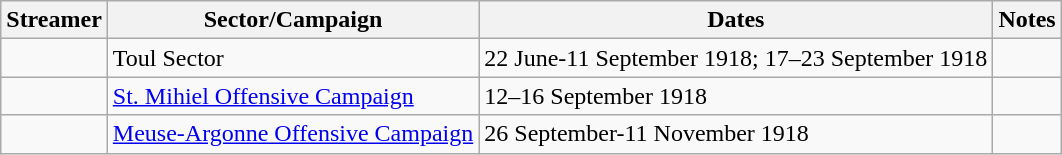<table class="wikitable">
<tr>
<th>Streamer</th>
<th>Sector/Campaign</th>
<th>Dates</th>
<th>Notes</th>
</tr>
<tr>
<td></td>
<td>Toul Sector</td>
<td>22 June-11 September 1918; 17–23 September 1918</td>
<td></td>
</tr>
<tr>
<td></td>
<td><a href='#'>St. Mihiel Offensive Campaign</a></td>
<td>12–16 September 1918</td>
<td></td>
</tr>
<tr>
<td></td>
<td><a href='#'>Meuse-Argonne Offensive Campaign</a></td>
<td>26 September-11 November 1918</td>
<td></td>
</tr>
</table>
